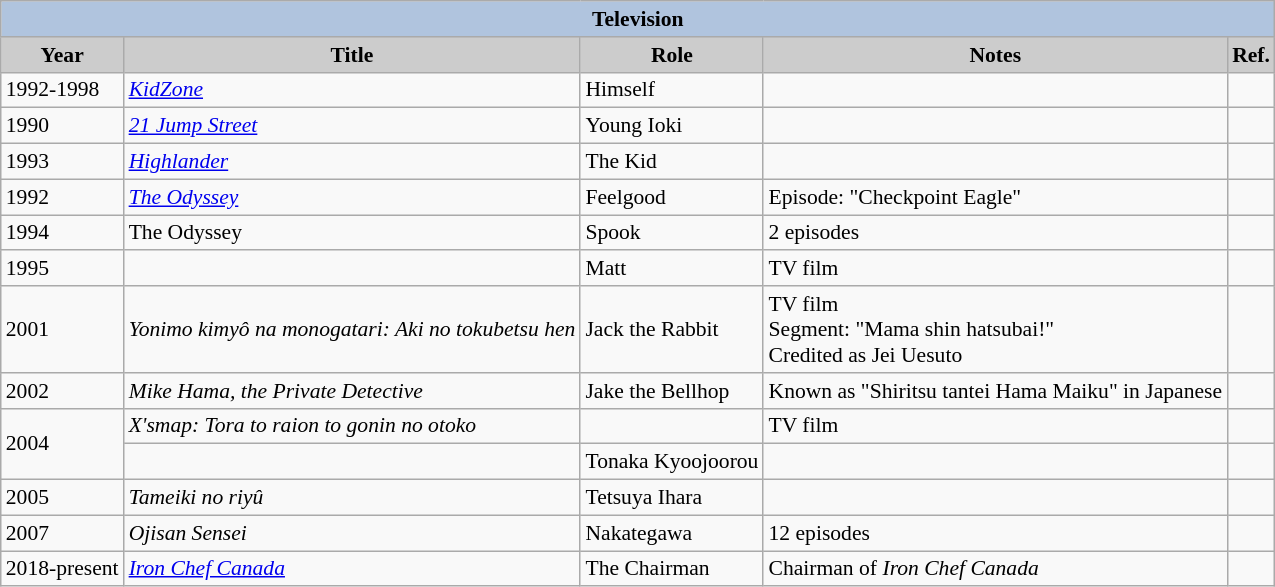<table class="wikitable" style="font-size:90%;">
<tr>
<th colspan=5 style="background:#B0C4DE;">Television</th>
</tr>
<tr align="center">
<th style="background: #CCCCCC;">Year</th>
<th style="background: #CCCCCC;">Title</th>
<th style="background: #CCCCCC;">Role</th>
<th style="background: #CCCCCC;">Notes</th>
<th style="background: #CCCCCC;">Ref.</th>
</tr>
<tr>
<td>1992-1998</td>
<td><em><a href='#'>KidZone</a></em></td>
<td>Himself</td>
<td></td>
</tr>
<tr>
<td>1990</td>
<td><em><a href='#'>21 Jump Street</a></em></td>
<td>Young Ioki</td>
<td></td>
<td></td>
</tr>
<tr>
<td>1993</td>
<td><em><a href='#'>Highlander</a></em></td>
<td>The Kid</td>
<td></td>
<td></td>
</tr>
<tr>
<td>1992</td>
<td><em><a href='#'>The Odyssey</a></em></td>
<td>Feelgood</td>
<td>Episode: "Checkpoint Eagle"</td>
<td></td>
</tr>
<tr>
<td>1994</td>
<td>The Odyssey</td>
<td>Spook</td>
<td>2 episodes</td>
</tr>
<tr>
<td>1995</td>
<td><em></em></td>
<td>Matt</td>
<td>TV film</td>
<td></td>
</tr>
<tr>
<td>2001</td>
<td><em>Yonimo kimyô na monogatari: Aki no tokubetsu hen</em></td>
<td>Jack the Rabbit</td>
<td>TV film<br> Segment: "Mama shin hatsubai!"<br> Credited as Jei Uesuto</td>
<td></td>
</tr>
<tr>
<td>2002</td>
<td><em>Mike Hama, the Private Detective</em></td>
<td>Jake the Bellhop</td>
<td>Known as "Shiritsu tantei Hama Maiku" in Japanese</td>
<td></td>
</tr>
<tr>
<td rowspan=2>2004</td>
<td><em>X'smap: Tora to raion to gonin no otoko</em></td>
<td></td>
<td>TV film</td>
<td></td>
</tr>
<tr>
<td><em></em></td>
<td>Tonaka Kyoojoorou</td>
<td></td>
<td></td>
</tr>
<tr>
<td>2005</td>
<td><em>Tameiki no riyû</em></td>
<td>Tetsuya Ihara</td>
<td></td>
<td></td>
</tr>
<tr>
<td>2007</td>
<td><em>Ojisan Sensei</em></td>
<td>Nakategawa</td>
<td>12 episodes</td>
<td></td>
</tr>
<tr>
<td>2018-present</td>
<td><em><a href='#'>Iron Chef Canada</a></em></td>
<td>The Chairman</td>
<td>Chairman of <em>Iron Chef Canada</em></td>
<td></td>
</tr>
</table>
